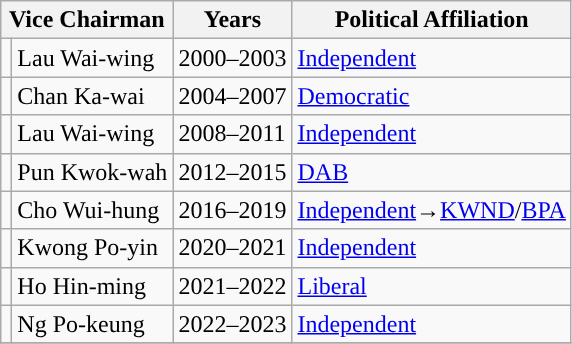<table class="wikitable">
<tr>
<th colspan=2>Vice Chairman</th>
<th>Years</th>
<th>Political Affiliation</th>
</tr>
<tr>
<td style="color:inherit;background:"></td>
<td>Lau Wai-wing</td>
<td>2000–2003</td>
<td><a href='#'>Independent</a></td>
</tr>
<tr>
<td style="color:inherit;background: "></td>
<td>Chan Ka-wai</td>
<td>2004–2007</td>
<td><a href='#'>Democratic</a></td>
</tr>
<tr>
<td style="color:inherit;background:"></td>
<td>Lau Wai-wing</td>
<td>2008–2011</td>
<td><a href='#'>Independent</a></td>
</tr>
<tr>
<td style="color:inherit;background: "></td>
<td>Pun Kwok-wah</td>
<td>2012–2015</td>
<td><a href='#'>DAB</a></td>
</tr>
<tr>
<td style="color:inherit;background:"></td>
<td>Cho Wui-hung</td>
<td>2016–2019</td>
<td><a href='#'>Independent</a>→<a href='#'>KWND</a>/<a href='#'>BPA</a></td>
</tr>
<tr>
<td style="color:inherit;background:"></td>
<td>Kwong Po-yin</td>
<td>2020–2021</td>
<td><a href='#'>Independent</a></td>
</tr>
<tr>
<td style="color:inherit;background:"></td>
<td>Ho Hin-ming</td>
<td>2021–2022</td>
<td><a href='#'>Liberal</a></td>
</tr>
<tr>
<td style="color:inherit;background:"></td>
<td>Ng Po-keung</td>
<td>2022–2023</td>
<td><a href='#'>Independent</a></td>
</tr>
<tr>
</tr>
</table>
